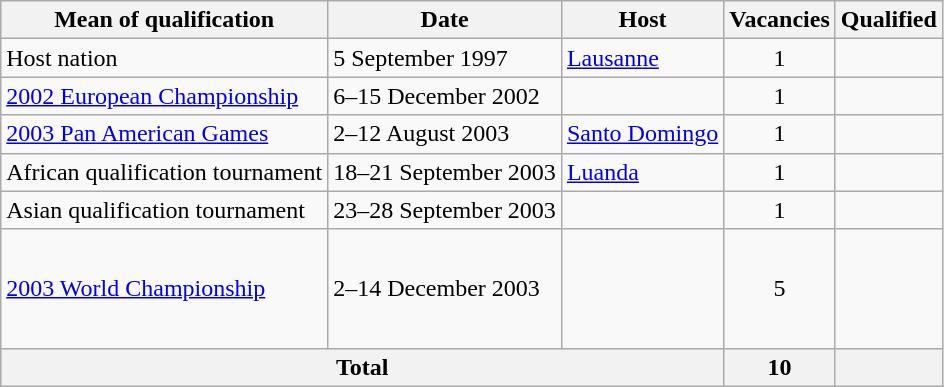<table class="wikitable">
<tr>
<th>Mean of qualification</th>
<th>Date</th>
<th>Host</th>
<th>Vacancies</th>
<th>Qualified</th>
</tr>
<tr>
<td>Host nation</td>
<td>5 September 1997</td>
<td> <a href='#'>Lausanne</a></td>
<td align=center>1</td>
<td></td>
</tr>
<tr>
<td><a href='#'>2002 European Championship</a></td>
<td>6–15 December 2002</td>
<td></td>
<td align=center>1</td>
<td></td>
</tr>
<tr>
<td><a href='#'>2003 Pan American Games</a></td>
<td>2–12 August 2003</td>
<td> <a href='#'>Santo Domingo</a></td>
<td align=center>1</td>
<td></td>
</tr>
<tr>
<td>African qualification tournament</td>
<td>18–21 September 2003</td>
<td> <a href='#'>Luanda</a></td>
<td align=center>1</td>
<td></td>
</tr>
<tr>
<td>Asian qualification tournament</td>
<td>23–28 September 2003</td>
<td></td>
<td align=center>1</td>
<td></td>
</tr>
<tr>
<td><a href='#'>2003 World Championship</a></td>
<td>2–14 December 2003</td>
<td></td>
<td align=center>5</td>
<td><br><br><br><br></td>
</tr>
<tr>
<th colspan=3>Total</th>
<th>10</th>
<th></th>
</tr>
</table>
